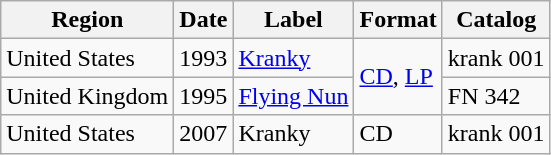<table class="wikitable">
<tr>
<th>Region</th>
<th>Date</th>
<th>Label</th>
<th>Format</th>
<th>Catalog</th>
</tr>
<tr>
<td>United States</td>
<td>1993</td>
<td><a href='#'>Kranky</a></td>
<td rowspan="2"><a href='#'>CD</a>, <a href='#'>LP</a></td>
<td>krank 001</td>
</tr>
<tr>
<td>United Kingdom</td>
<td>1995</td>
<td><a href='#'>Flying Nun</a></td>
<td>FN 342</td>
</tr>
<tr>
<td>United States</td>
<td>2007</td>
<td>Kranky</td>
<td>CD</td>
<td>krank 001</td>
</tr>
</table>
